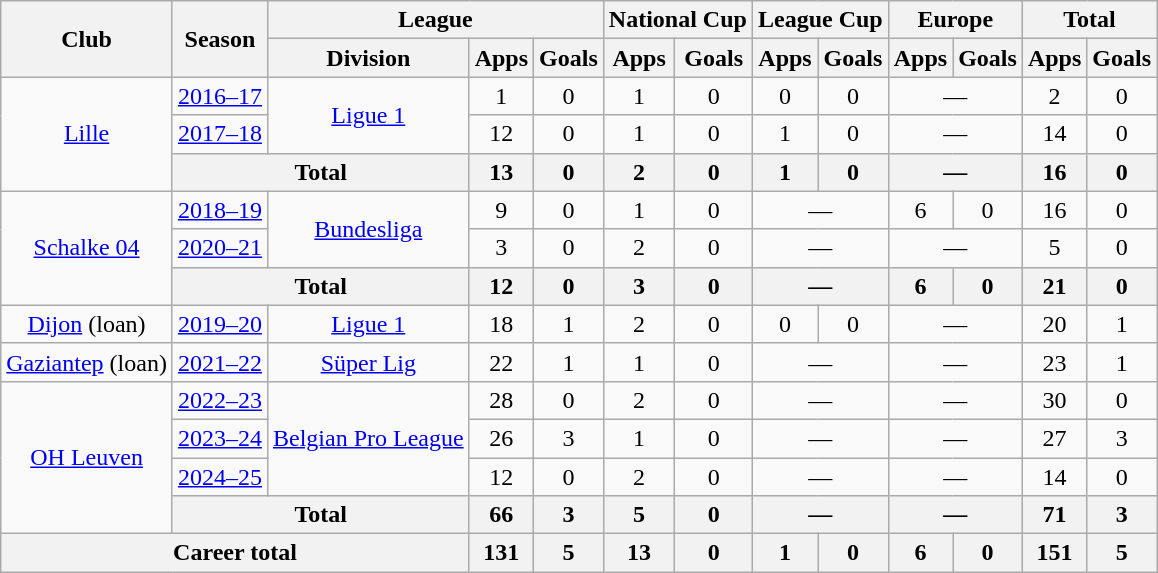<table class="wikitable" style="text-align: center">
<tr>
<th rowspan="2">Club</th>
<th rowspan="2">Season</th>
<th colspan="3">League</th>
<th colspan="2">National Cup</th>
<th colspan="2">League Cup</th>
<th colspan="2">Europe</th>
<th colspan="2">Total</th>
</tr>
<tr>
<th>Division</th>
<th>Apps</th>
<th>Goals</th>
<th>Apps</th>
<th>Goals</th>
<th>Apps</th>
<th>Goals</th>
<th>Apps</th>
<th>Goals</th>
<th>Apps</th>
<th>Goals</th>
</tr>
<tr>
<td rowspan="3"><a href='#'>Lille</a></td>
<td><a href='#'>2016–17</a></td>
<td rowspan="2"><a href='#'>Ligue 1</a></td>
<td>1</td>
<td>0</td>
<td>1</td>
<td>0</td>
<td>0</td>
<td>0</td>
<td colspan="2">—</td>
<td>2</td>
<td>0</td>
</tr>
<tr>
<td><a href='#'>2017–18</a></td>
<td>12</td>
<td>0</td>
<td>1</td>
<td>0</td>
<td>1</td>
<td>0</td>
<td colspan="2">—</td>
<td>14</td>
<td>0</td>
</tr>
<tr>
<th colspan="2">Total</th>
<th>13</th>
<th>0</th>
<th>2</th>
<th>0</th>
<th>1</th>
<th>0</th>
<th colspan="2">—</th>
<th>16</th>
<th>0</th>
</tr>
<tr>
<td rowspan="3"><a href='#'>Schalke 04</a></td>
<td><a href='#'>2018–19</a></td>
<td rowspan="2"><a href='#'>Bundesliga</a></td>
<td>9</td>
<td>0</td>
<td>1</td>
<td>0</td>
<td colspan="2">—</td>
<td>6</td>
<td>0</td>
<td>16</td>
<td>0</td>
</tr>
<tr>
<td><a href='#'>2020–21</a></td>
<td>3</td>
<td>0</td>
<td>2</td>
<td>0</td>
<td colspan="2">—</td>
<td colspan="2">—</td>
<td>5</td>
<td>0</td>
</tr>
<tr>
<th colspan="2">Total</th>
<th>12</th>
<th>0</th>
<th>3</th>
<th>0</th>
<th colspan="2">—</th>
<th>6</th>
<th>0</th>
<th>21</th>
<th>0</th>
</tr>
<tr>
<td><a href='#'>Dijon</a> (loan)</td>
<td><a href='#'>2019–20</a></td>
<td><a href='#'>Ligue 1</a></td>
<td>18</td>
<td>1</td>
<td>2</td>
<td>0</td>
<td>0</td>
<td>0</td>
<td colspan="2">—</td>
<td>20</td>
<td>1</td>
</tr>
<tr>
<td><a href='#'>Gaziantep</a> (loan)</td>
<td><a href='#'>2021–22</a></td>
<td><a href='#'>Süper Lig</a></td>
<td>22</td>
<td>1</td>
<td>1</td>
<td>0</td>
<td colspan="2">—</td>
<td colspan="2">—</td>
<td>23</td>
<td>1</td>
</tr>
<tr>
<td rowspan="4"><a href='#'>OH Leuven</a></td>
<td><a href='#'>2022–23</a></td>
<td rowspan="3"><a href='#'>Belgian Pro League</a></td>
<td>28</td>
<td>0</td>
<td>2</td>
<td>0</td>
<td colspan="2">—</td>
<td colspan="2">—</td>
<td>30</td>
<td>0</td>
</tr>
<tr>
<td><a href='#'>2023–24</a></td>
<td>26</td>
<td>3</td>
<td>1</td>
<td>0</td>
<td colspan="2">—</td>
<td colspan="2">—</td>
<td>27</td>
<td>3</td>
</tr>
<tr>
<td><a href='#'>2024–25</a></td>
<td>12</td>
<td>0</td>
<td>2</td>
<td>0</td>
<td colspan="2">—</td>
<td colspan="2">—</td>
<td>14</td>
<td>0</td>
</tr>
<tr>
<th colspan="2">Total</th>
<th>66</th>
<th>3</th>
<th>5</th>
<th>0</th>
<th colspan="2">—</th>
<th colspan="2">—</th>
<th>71</th>
<th>3</th>
</tr>
<tr>
<th colspan="3">Career total</th>
<th>131</th>
<th>5</th>
<th>13</th>
<th>0</th>
<th>1</th>
<th>0</th>
<th>6</th>
<th>0</th>
<th>151</th>
<th>5</th>
</tr>
</table>
